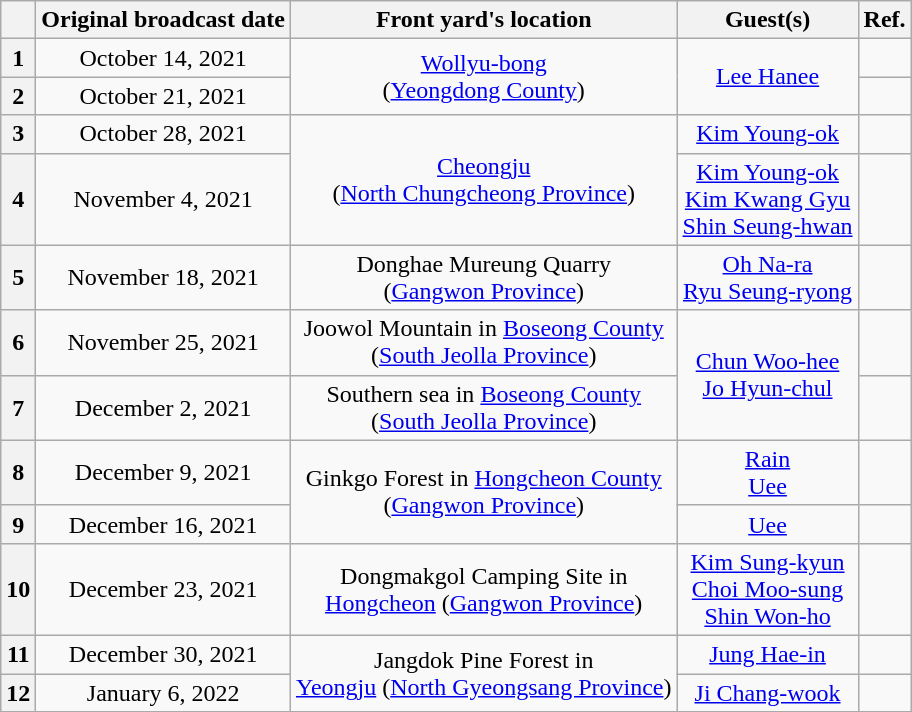<table class="wikitable" style="text-align:center">
<tr>
<th></th>
<th>Original broadcast date</th>
<th>Front yard's location</th>
<th>Guest(s)</th>
<th>Ref.</th>
</tr>
<tr>
<th>1</th>
<td>October 14, 2021</td>
<td rowspan="2"><a href='#'>Wollyu-bong</a><br>(<a href='#'>Yeongdong County</a>)</td>
<td rowspan="2"><a href='#'>Lee Hanee</a></td>
<td></td>
</tr>
<tr>
<th>2</th>
<td>October 21, 2021</td>
<td></td>
</tr>
<tr>
<th>3</th>
<td>October 28, 2021</td>
<td rowspan="2"><a href='#'>Cheongju</a><br>(<a href='#'>North Chungcheong Province</a>)</td>
<td><a href='#'>Kim Young-ok</a></td>
<td></td>
</tr>
<tr>
<th>4</th>
<td>November 4, 2021</td>
<td><a href='#'>Kim Young-ok</a> <br> <a href='#'>Kim Kwang Gyu</a> <br> <a href='#'>Shin Seung-hwan</a></td>
<td></td>
</tr>
<tr>
<th>5</th>
<td>November 18, 2021</td>
<td>Donghae Mureung Quarry<br>(<a href='#'>Gangwon Province</a>)</td>
<td><a href='#'>Oh Na-ra</a> <br> <a href='#'>Ryu Seung-ryong</a></td>
<td></td>
</tr>
<tr>
<th>6</th>
<td>November 25, 2021</td>
<td>Joowol Mountain in <a href='#'>Boseong County</a><br>(<a href='#'>South Jeolla Province</a>)</td>
<td rowspan="2"><a href='#'>Chun Woo-hee</a><br> <a href='#'>Jo Hyun-chul</a></td>
<td></td>
</tr>
<tr>
<th>7</th>
<td>December 2, 2021</td>
<td>Southern sea in <a href='#'>Boseong County</a><br>(<a href='#'>South Jeolla Province</a>)</td>
<td></td>
</tr>
<tr>
<th>8</th>
<td>December 9, 2021</td>
<td rowspan="2">Ginkgo Forest in <a href='#'>Hongcheon County</a><br>(<a href='#'>Gangwon Province</a>)</td>
<td><a href='#'>Rain</a> <br> <a href='#'>Uee</a></td>
<td></td>
</tr>
<tr>
<th>9</th>
<td>December 16, 2021</td>
<td><a href='#'>Uee</a></td>
<td></td>
</tr>
<tr>
<th>10</th>
<td>December 23, 2021</td>
<td>Dongmakgol Camping Site in<br><a href='#'>Hongcheon</a> (<a href='#'>Gangwon Province</a>)</td>
<td><a href='#'>Kim Sung-kyun</a> <br> <a href='#'>Choi Moo-sung</a> <br> <a href='#'>Shin Won-ho</a></td>
<td></td>
</tr>
<tr>
<th>11</th>
<td>December 30, 2021</td>
<td rowspan="2">Jangdok Pine Forest in<br><a href='#'>Yeongju</a> (<a href='#'>North Gyeongsang Province</a>)</td>
<td><a href='#'>Jung Hae-in</a></td>
<td></td>
</tr>
<tr>
<th>12</th>
<td>January 6, 2022</td>
<td><a href='#'>Ji Chang-wook</a></td>
<td></td>
</tr>
<tr>
</tr>
</table>
